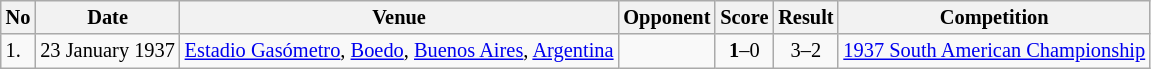<table class="wikitable" style="font-size:85%;">
<tr>
<th>No</th>
<th>Date</th>
<th>Venue</th>
<th>Opponent</th>
<th>Score</th>
<th>Result</th>
<th>Competition</th>
</tr>
<tr>
<td>1.</td>
<td>23 January 1937</td>
<td><a href='#'>Estadio Gasómetro</a>, <a href='#'>Boedo</a>, <a href='#'>Buenos Aires</a>, <a href='#'>Argentina</a></td>
<td></td>
<td align=center><strong>1</strong>–0</td>
<td align=center>3–2</td>
<td><a href='#'>1937 South American Championship</a></td>
</tr>
</table>
